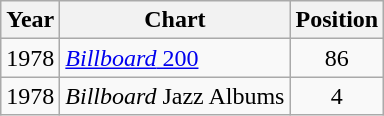<table class="wikitable">
<tr>
<th>Year</th>
<th>Chart</th>
<th>Position</th>
</tr>
<tr>
<td>1978</td>
<td><a href='#'><em>Billboard</em> 200</a></td>
<td align="center">86 </td>
</tr>
<tr>
<td>1978</td>
<td><em>Billboard</em> Jazz Albums</td>
<td align="center">4 </td>
</tr>
</table>
